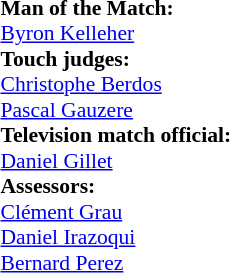<table width=100% style="font-size: 90%">
<tr>
<td><br><strong>Man of the Match:</strong>
<br> <a href='#'>Byron Kelleher</a><br><strong>Touch judges:</strong>
<br> <a href='#'>Christophe Berdos</a>
<br> <a href='#'>Pascal Gauzere</a>
<br><strong>Television match official:</strong>
<br> <a href='#'>Daniel Gillet</a>
<br><strong>Assessors:</strong>
<br> <a href='#'>Clément Grau</a>
<br> <a href='#'>Daniel Irazoqui</a>
<br> <a href='#'>Bernard Perez</a></td>
</tr>
</table>
